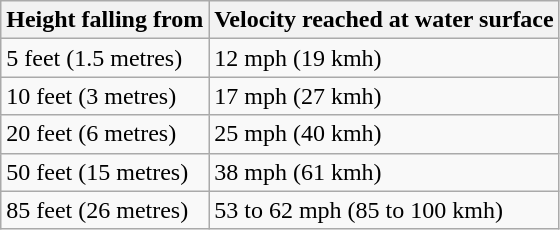<table class="wikitable sortable">
<tr>
<th scope="col">Height falling from</th>
<th scope="col" class="unsortable">Velocity reached at water surface</th>
</tr>
<tr>
<td>5 feet (1.5 metres)</td>
<td>12 mph  (19 kmh)</td>
</tr>
<tr>
<td>10 feet (3 metres)</td>
<td>17 mph (27 kmh)</td>
</tr>
<tr>
<td>20 feet (6 metres)</td>
<td>25 mph (40 kmh)</td>
</tr>
<tr>
<td>50 feet (15 metres)</td>
<td>38 mph (61 kmh)</td>
</tr>
<tr>
<td>85 feet (26 metres)</td>
<td>53 to 62 mph (85 to 100 kmh)</td>
</tr>
</table>
